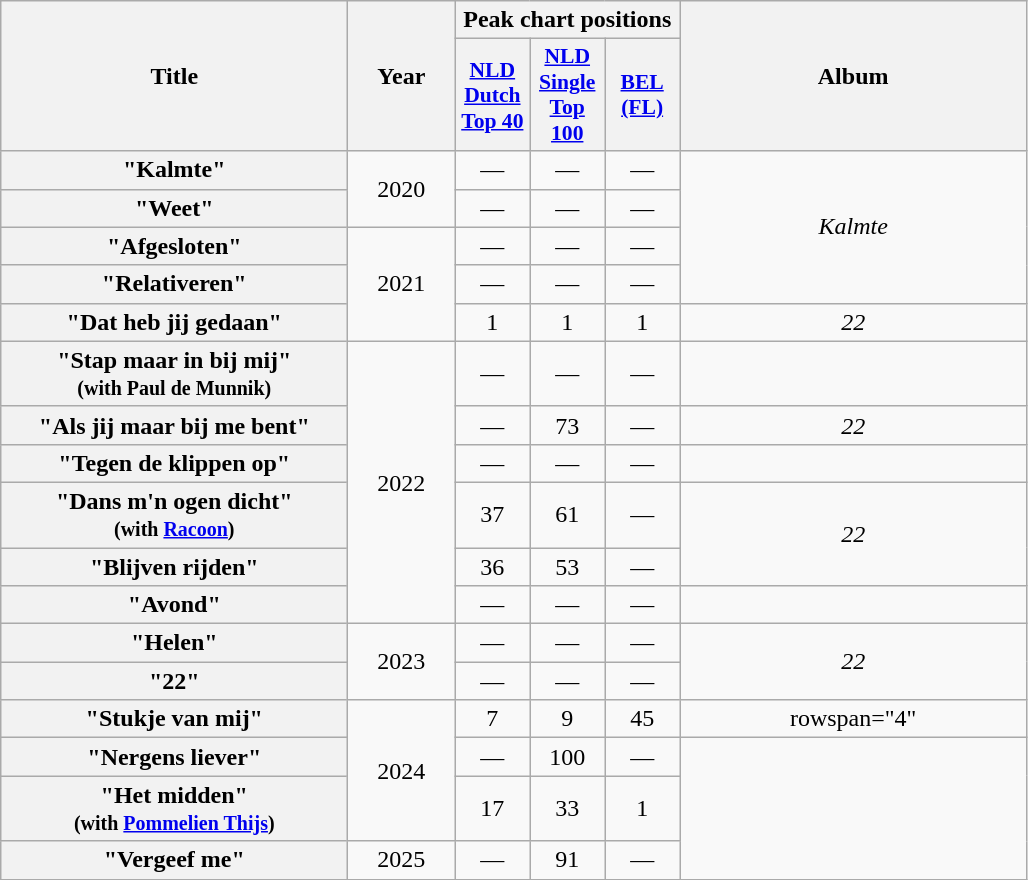<table class="wikitable plainrowheaders" style="text-align:center;">
<tr>
<th scope="col" rowspan="2" style="width:14em;">Title</th>
<th scope="col" rowspan="2" style="width:4em;">Year</th>
<th scope="col" colspan="3">Peak chart positions</th>
<th scope="col" rowspan="2" style="width:14em;">Album</th>
</tr>
<tr>
<th scope="col" style="width:3em;font-size:90%;"><a href='#'>NLD<br>Dutch<br>Top 40</a><br></th>
<th scope="col" style="width:3em;font-size:90%;"><a href='#'>NLD<br>Single<br>Top 100</a><br></th>
<th scope="col" style="width:3em;font-size:90%;"><a href='#'>BEL<br>(FL)</a><br></th>
</tr>
<tr>
<th scope="row">"Kalmte"</th>
<td rowspan="2">2020</td>
<td>—</td>
<td>—</td>
<td>—</td>
<td rowspan="4"><em>Kalmte</em></td>
</tr>
<tr>
<th scope="row">"Weet"</th>
<td>—</td>
<td>—</td>
<td>—</td>
</tr>
<tr>
<th scope="row">"Afgesloten"</th>
<td rowspan="3">2021</td>
<td>—</td>
<td>—</td>
<td>—</td>
</tr>
<tr>
<th scope="row">"Relativeren"</th>
<td>—</td>
<td>—</td>
<td>—</td>
</tr>
<tr>
<th scope="row">"Dat heb jij gedaan"</th>
<td>1</td>
<td>1</td>
<td>1</td>
<td><em>22</em></td>
</tr>
<tr>
<th scope="row">"Stap maar in bij mij"<br><small>(with Paul de Munnik)</small></th>
<td rowspan="6">2022</td>
<td>—</td>
<td>—</td>
<td>—</td>
<td></td>
</tr>
<tr>
<th scope="row">"Als jij maar bij me bent"</th>
<td>—</td>
<td>73</td>
<td>—</td>
<td><em>22</em></td>
</tr>
<tr>
<th scope="row">"Tegen de klippen op"</th>
<td>—</td>
<td>—</td>
<td>—</td>
<td></td>
</tr>
<tr>
<th scope="row">"Dans m'n ogen dicht"<br><small>(with <a href='#'>Racoon</a>)</small></th>
<td>37</td>
<td>61</td>
<td>—</td>
<td rowspan="2"><em>22</em></td>
</tr>
<tr>
<th scope="row">"Blijven rijden"</th>
<td>36</td>
<td>53</td>
<td>—</td>
</tr>
<tr>
<th scope="row">"Avond"</th>
<td>—</td>
<td>—</td>
<td>—</td>
<td></td>
</tr>
<tr>
<th scope="row">"Helen"</th>
<td rowspan="2">2023</td>
<td>—</td>
<td>—</td>
<td>—</td>
<td rowspan="2"><em>22</em></td>
</tr>
<tr>
<th scope="row">"22"</th>
<td>—</td>
<td>—</td>
<td>—</td>
</tr>
<tr>
<th scope="row">"Stukje van mij"</th>
<td rowspan="3">2024</td>
<td>7</td>
<td>9</td>
<td>45</td>
<td>rowspan="4" </td>
</tr>
<tr>
<th scope="row">"Nergens liever"</th>
<td>—</td>
<td>100</td>
<td>—</td>
</tr>
<tr>
<th scope="row">"Het midden"<br><small>(with <a href='#'>Pommelien Thijs</a>)</small></th>
<td>17</td>
<td>33</td>
<td>1</td>
</tr>
<tr>
<th scope="row">"Vergeef me"</th>
<td>2025</td>
<td>—</td>
<td>91</td>
<td>—</td>
</tr>
</table>
